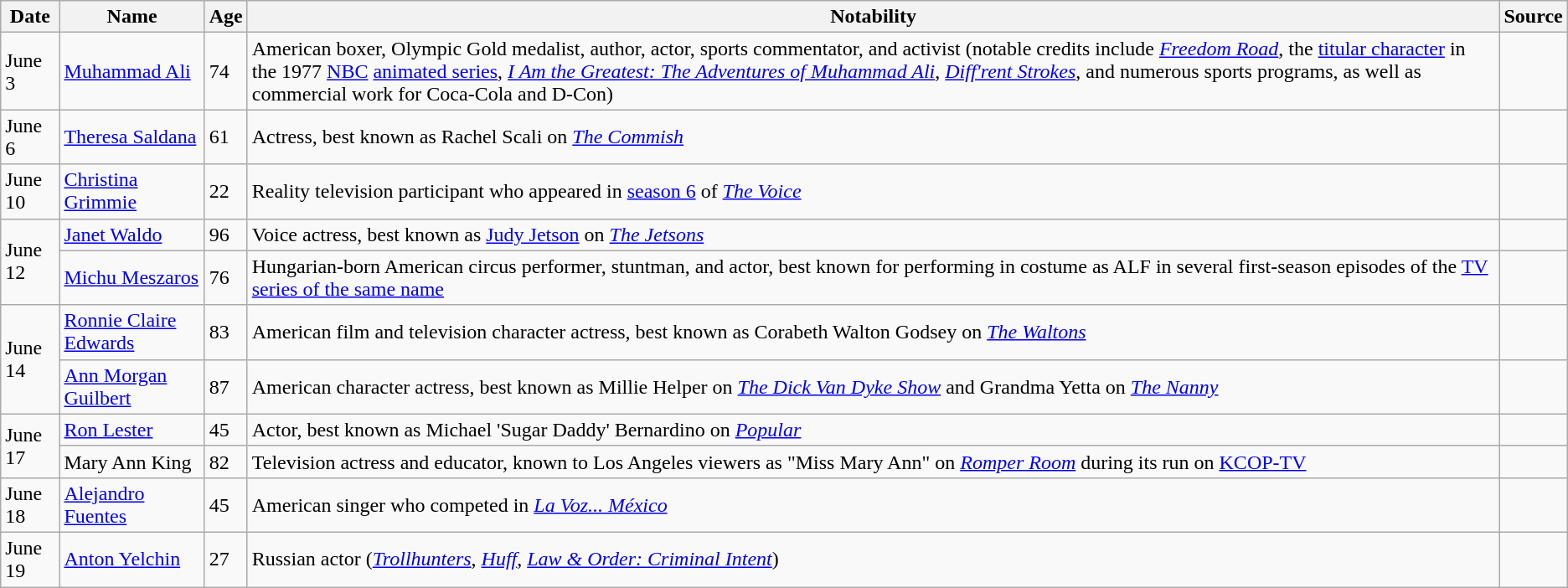<table class="wikitable sortable">
<tr ">
<th>Date</th>
<th>Name</th>
<th>Age</th>
<th class="unsortable">Notability</th>
<th class="unsortable">Source</th>
</tr>
<tr>
<td>June 3</td>
<td><a href='#'>Muhammad Ali</a></td>
<td>74</td>
<td>American boxer, Olympic Gold medalist, author, actor, sports commentator, and activist (notable credits include <em><a href='#'>Freedom Road</a></em>, the <a href='#'>titular character</a> in the 1977 <a href='#'>NBC</a> <a href='#'>animated series</a>, <em><a href='#'>I Am the Greatest: The Adventures of Muhammad Ali</a></em>, <em><a href='#'>Diff'rent Strokes</a></em>, and numerous sports programs, as well as commercial work for Coca-Cola and D-Con)</td>
<td></td>
</tr>
<tr>
<td>June 6</td>
<td><a href='#'>Theresa Saldana</a></td>
<td>61</td>
<td>Actress, best known as Rachel Scali on <em><a href='#'>The Commish</a></em></td>
<td></td>
</tr>
<tr>
<td>June 10</td>
<td><a href='#'>Christina Grimmie</a></td>
<td>22</td>
<td>Reality television participant who appeared in <a href='#'>season 6</a> of <em><a href='#'>The Voice</a></em></td>
<td></td>
</tr>
<tr>
<td rowspan=2>June 12</td>
<td><a href='#'>Janet Waldo</a></td>
<td>96</td>
<td>Voice actress, best known as <a href='#'>Judy Jetson</a> on <em><a href='#'>The Jetsons</a></em></td>
<td></td>
</tr>
<tr>
<td><a href='#'>Michu Meszaros</a></td>
<td>76</td>
<td>Hungarian-born American circus performer, stuntman, and actor, best known for performing in costume as ALF in several first-season episodes of the <a href='#'>TV series of the same name</a></td>
<td></td>
</tr>
<tr>
<td rowspan=2>June 14</td>
<td><a href='#'>Ronnie Claire Edwards</a></td>
<td>83</td>
<td>American film and television character actress, best known as Corabeth Walton Godsey on <em><a href='#'>The Waltons</a></em></td>
<td></td>
</tr>
<tr>
<td><a href='#'>Ann Morgan Guilbert</a></td>
<td>87</td>
<td>American character actress, best known as Millie Helper on <em><a href='#'>The Dick Van Dyke Show</a></em> and Grandma Yetta on <em><a href='#'>The Nanny</a></em></td>
<td></td>
</tr>
<tr>
<td rowspan=2>June 17</td>
<td><a href='#'>Ron Lester</a></td>
<td>45</td>
<td>Actor, best known as Michael 'Sugar Daddy' Bernardino on <em><a href='#'>Popular</a></em></td>
<td></td>
</tr>
<tr>
<td>Mary Ann King</td>
<td>82</td>
<td>Television actress and educator, known to Los Angeles viewers as "Miss Mary Ann" on <em><a href='#'>Romper Room</a></em> during its run on <a href='#'>KCOP-TV</a></td>
<td></td>
</tr>
<tr>
<td>June 18</td>
<td><a href='#'>Alejandro Fuentes</a></td>
<td>45</td>
<td>American singer who competed in <em><a href='#'>La Voz... México</a></em></td>
<td></td>
</tr>
<tr>
<td>June 19</td>
<td><a href='#'>Anton Yelchin</a></td>
<td>27</td>
<td>Russian actor (<em><a href='#'>Trollhunters</a></em>, <em><a href='#'>Huff</a></em>, <em><a href='#'>Law & Order: Criminal Intent</a></em>)</td>
<td></td>
</tr>
</table>
